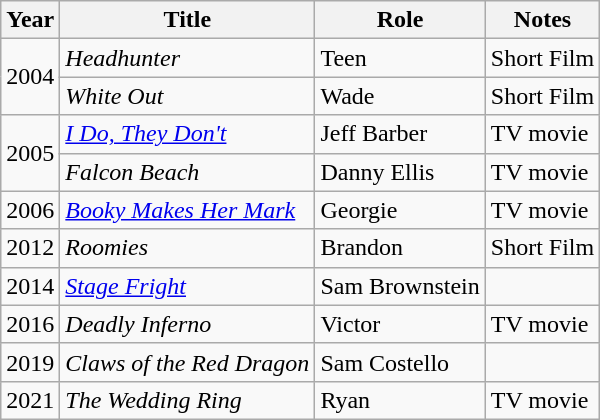<table class="wikitable sortable">
<tr>
<th>Year</th>
<th>Title</th>
<th>Role</th>
<th class="unsortable">Notes</th>
</tr>
<tr>
<td rowspan="2">2004</td>
<td><em>Headhunter</em></td>
<td>Teen</td>
<td>Short Film</td>
</tr>
<tr>
<td><em>White Out</em></td>
<td>Wade</td>
<td>Short Film</td>
</tr>
<tr>
<td rowspan="2">2005</td>
<td><em><a href='#'>I Do, They Don't</a></em></td>
<td>Jeff Barber</td>
<td>TV movie</td>
</tr>
<tr>
<td><em>Falcon Beach</em></td>
<td>Danny Ellis</td>
<td>TV movie</td>
</tr>
<tr>
<td>2006</td>
<td><em><a href='#'>Booky Makes Her Mark</a></em></td>
<td>Georgie</td>
<td>TV movie</td>
</tr>
<tr>
<td>2012</td>
<td><em>Roomies</em></td>
<td>Brandon</td>
<td>Short Film</td>
</tr>
<tr>
<td>2014</td>
<td><em><a href='#'>Stage Fright</a></em></td>
<td>Sam Brownstein</td>
<td></td>
</tr>
<tr>
<td>2016</td>
<td><em>Deadly Inferno</em></td>
<td>Victor</td>
<td>TV movie</td>
</tr>
<tr>
<td>2019</td>
<td><em>Claws of the Red Dragon</em></td>
<td>Sam Costello</td>
<td></td>
</tr>
<tr>
<td>2021</td>
<td data-sort-value="Wedding Ring, The"><em>The Wedding Ring</em></td>
<td>Ryan</td>
<td>TV movie</td>
</tr>
</table>
